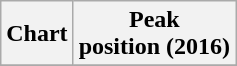<table class="wikitable sortable plainrowheaders">
<tr>
<th>Chart</th>
<th>Peak<br>position (2016)</th>
</tr>
<tr>
</tr>
</table>
